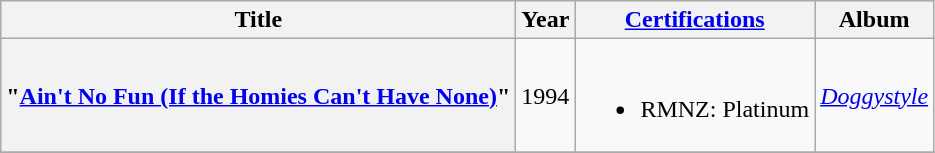<table class="wikitable plainrowheaders" style="text-align:center;">
<tr>
<th scope="col">Title</th>
<th scope="col">Year</th>
<th scope="col"><a href='#'>Certifications</a></th>
<th scope="col">Album</th>
</tr>
<tr>
<th scope="row">"<a href='#'>Ain't No Fun (If the Homies Can't Have None)</a>"<br></th>
<td>1994</td>
<td><br><ul><li>RMNZ: Platinum</li></ul></td>
<td><em><a href='#'>Doggystyle</a></em></td>
</tr>
<tr>
</tr>
</table>
